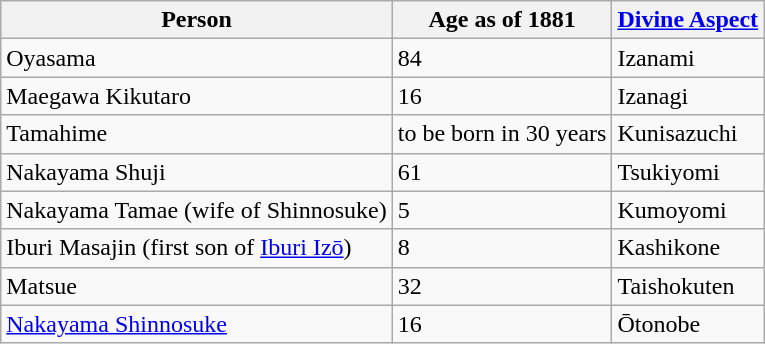<table class="wikitable sortable">
<tr>
<th>Person</th>
<th>Age as of 1881</th>
<th><a href='#'>Divine Aspect</a></th>
</tr>
<tr>
<td>Oyasama</td>
<td>84</td>
<td>Izanami</td>
</tr>
<tr>
<td>Maegawa Kikutaro</td>
<td>16</td>
<td>Izanagi</td>
</tr>
<tr>
<td>Tamahime</td>
<td>to be born in 30 years</td>
<td>Kunisazuchi</td>
</tr>
<tr>
<td>Nakayama Shuji</td>
<td>61</td>
<td>Tsukiyomi</td>
</tr>
<tr>
<td>Nakayama Tamae (wife of Shinnosuke)</td>
<td>5</td>
<td>Kumoyomi</td>
</tr>
<tr>
<td>Iburi Masajin (first son of <a href='#'>Iburi Izō</a>)</td>
<td>8</td>
<td>Kashikone</td>
</tr>
<tr>
<td>Matsue</td>
<td>32</td>
<td>Taishokuten</td>
</tr>
<tr>
<td><a href='#'>Nakayama Shinnosuke</a></td>
<td>16</td>
<td>Ōtonobe</td>
</tr>
</table>
